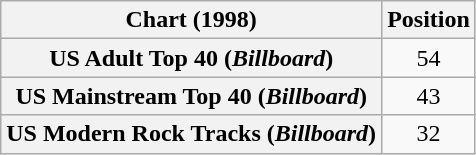<table class="wikitable sortable plainrowheaders" style="text-align:center">
<tr>
<th>Chart (1998)</th>
<th>Position</th>
</tr>
<tr>
<th scope="row">US Adult Top 40 (<em>Billboard</em>)</th>
<td>54</td>
</tr>
<tr>
<th scope="row">US Mainstream Top 40 (<em>Billboard</em>)</th>
<td>43</td>
</tr>
<tr>
<th scope="row">US Modern Rock Tracks (<em>Billboard</em>)</th>
<td>32</td>
</tr>
</table>
